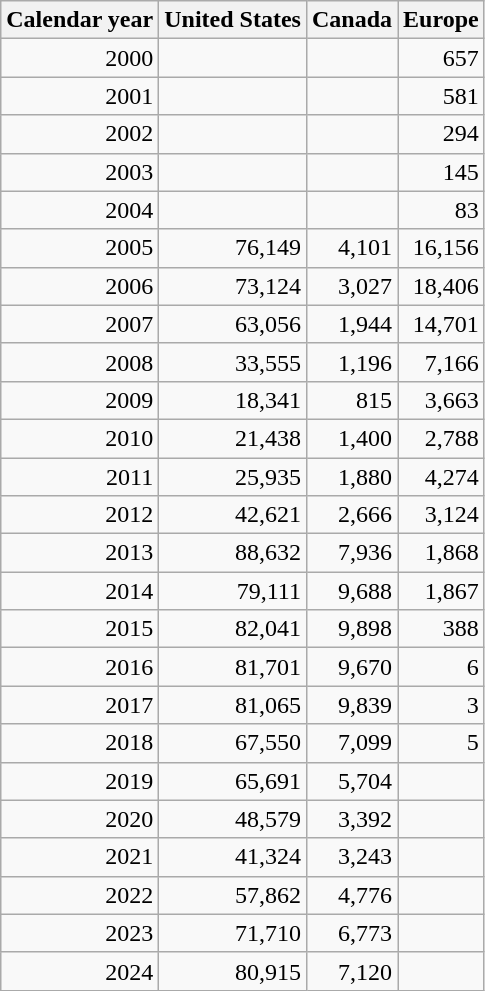<table class=wikitable style="text-align: right;">
<tr>
<th>Calendar year</th>
<th>United States</th>
<th>Canada</th>
<th>Europe</th>
</tr>
<tr>
<td>2000</td>
<td></td>
<td></td>
<td>657</td>
</tr>
<tr>
<td>2001</td>
<td></td>
<td></td>
<td>581</td>
</tr>
<tr>
<td>2002</td>
<td></td>
<td></td>
<td>294</td>
</tr>
<tr>
<td>2003</td>
<td></td>
<td></td>
<td>145</td>
</tr>
<tr>
<td>2004</td>
<td></td>
<td></td>
<td>83</td>
</tr>
<tr>
<td>2005</td>
<td>76,149</td>
<td>4,101</td>
<td>16,156</td>
</tr>
<tr>
<td>2006</td>
<td>73,124</td>
<td>3,027</td>
<td>18,406</td>
</tr>
<tr>
<td>2007</td>
<td>63,056</td>
<td>1,944</td>
<td>14,701</td>
</tr>
<tr>
<td>2008</td>
<td>33,555</td>
<td>1,196</td>
<td>7,166</td>
</tr>
<tr>
<td>2009</td>
<td>18,341</td>
<td>815</td>
<td>3,663</td>
</tr>
<tr>
<td>2010</td>
<td>21,438</td>
<td>1,400</td>
<td>2,788</td>
</tr>
<tr>
<td>2011</td>
<td>25,935</td>
<td>1,880</td>
<td>4,274</td>
</tr>
<tr>
<td>2012</td>
<td>42,621</td>
<td>2,666</td>
<td>3,124</td>
</tr>
<tr>
<td>2013</td>
<td>88,632</td>
<td>7,936</td>
<td>1,868</td>
</tr>
<tr>
<td>2014</td>
<td>79,111</td>
<td>9,688</td>
<td>1,867</td>
</tr>
<tr>
<td>2015</td>
<td>82,041</td>
<td>9,898</td>
<td>388</td>
</tr>
<tr>
<td>2016</td>
<td>81,701</td>
<td>9,670</td>
<td>6</td>
</tr>
<tr>
<td>2017</td>
<td>81,065</td>
<td>9,839</td>
<td>3</td>
</tr>
<tr>
<td>2018</td>
<td>67,550</td>
<td>7,099</td>
<td>5</td>
</tr>
<tr>
<td>2019</td>
<td>65,691</td>
<td>5,704</td>
<td></td>
</tr>
<tr>
<td>2020</td>
<td>48,579</td>
<td>3,392</td>
<td></td>
</tr>
<tr>
<td>2021</td>
<td>41,324</td>
<td>3,243</td>
<td></td>
</tr>
<tr>
<td>2022</td>
<td>57,862</td>
<td>4,776</td>
<td></td>
</tr>
<tr>
<td>2023</td>
<td>71,710</td>
<td>6,773</td>
<td></td>
</tr>
<tr>
<td>2024</td>
<td>80,915</td>
<td>7,120</td>
<td></td>
</tr>
</table>
